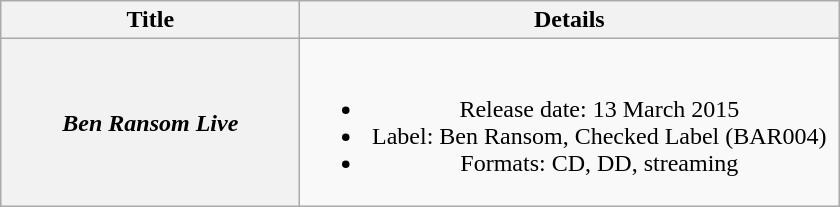<table class="wikitable plainrowheaders" style="text-align:center;">
<tr>
<th rowspan="1" style="width:12em;">Title</th>
<th rowspan="1" style="width:22em;">Details</th>
</tr>
<tr>
<th scope="row"><em>Ben Ransom Live</em></th>
<td><br><ul><li>Release date: 13 March 2015</li><li>Label: Ben Ransom, Checked Label (BAR004)</li><li>Formats: CD, DD, streaming</li></ul></td>
</tr>
</table>
